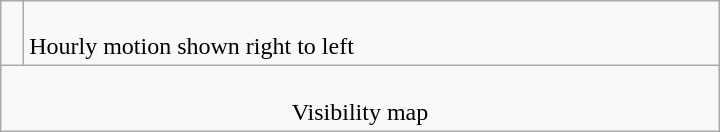<table class=wikitable width=480>
<tr>
<td></td>
<td><br>Hourly motion shown right to left</td>
</tr>
<tr align=center>
<td colspan=2><br>Visibility map</td>
</tr>
</table>
